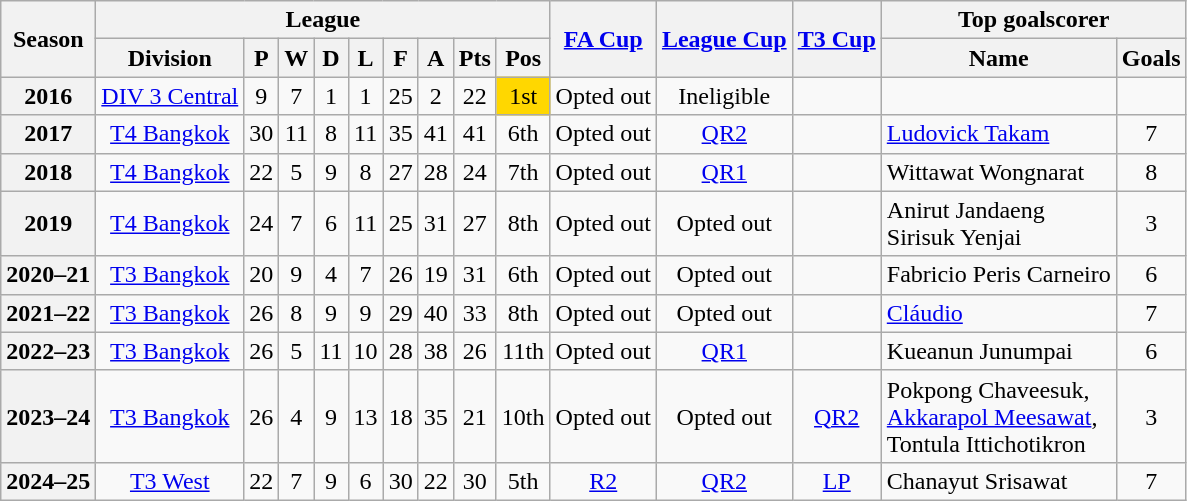<table class="wikitable" style="text-align: center">
<tr>
<th rowspan=2>Season</th>
<th colspan=9>League</th>
<th rowspan=2><a href='#'>FA Cup</a></th>
<th rowspan=2><a href='#'>League Cup</a></th>
<th rowspan=2><a href='#'>T3 Cup</a></th>
<th colspan=2>Top goalscorer</th>
</tr>
<tr>
<th>Division</th>
<th>P</th>
<th>W</th>
<th>D</th>
<th>L</th>
<th>F</th>
<th>A</th>
<th>Pts</th>
<th>Pos</th>
<th>Name</th>
<th>Goals</th>
</tr>
<tr>
<th>2016</th>
<td><a href='#'>DIV 3 Central</a></td>
<td>9</td>
<td>7</td>
<td>1</td>
<td>1</td>
<td>25</td>
<td>2</td>
<td>22</td>
<td bgcolor=gold>1st</td>
<td>Opted out</td>
<td>Ineligible</td>
<td></td>
<td></td>
<td></td>
</tr>
<tr>
<th>2017</th>
<td><a href='#'>T4 Bangkok</a></td>
<td>30</td>
<td>11</td>
<td>8</td>
<td>11</td>
<td>35</td>
<td>41</td>
<td>41</td>
<td>6th</td>
<td>Opted out</td>
<td><a href='#'>QR2</a></td>
<td></td>
<td align="left"> <a href='#'>Ludovick Takam</a></td>
<td>7</td>
</tr>
<tr>
<th>2018</th>
<td><a href='#'>T4 Bangkok</a></td>
<td>22</td>
<td>5</td>
<td>9</td>
<td>8</td>
<td>27</td>
<td>28</td>
<td>24</td>
<td>7th</td>
<td>Opted out</td>
<td><a href='#'>QR1</a></td>
<td></td>
<td align="left"> Wittawat Wongnarat</td>
<td>8</td>
</tr>
<tr>
<th>2019</th>
<td><a href='#'>T4 Bangkok</a></td>
<td>24</td>
<td>7</td>
<td>6</td>
<td>11</td>
<td>25</td>
<td>31</td>
<td>27</td>
<td>8th</td>
<td>Opted out</td>
<td>Opted out</td>
<td></td>
<td align="left"> Anirut Jandaeng<br> Sirisuk Yenjai</td>
<td>3</td>
</tr>
<tr>
<th>2020–21</th>
<td><a href='#'>T3 Bangkok</a></td>
<td>20</td>
<td>9</td>
<td>4</td>
<td>7</td>
<td>26</td>
<td>19</td>
<td>31</td>
<td>6th</td>
<td>Opted out</td>
<td>Opted out</td>
<td></td>
<td align="left"> Fabricio Peris Carneiro</td>
<td>6</td>
</tr>
<tr>
<th>2021–22</th>
<td><a href='#'>T3 Bangkok</a></td>
<td>26</td>
<td>8</td>
<td>9</td>
<td>9</td>
<td>29</td>
<td>40</td>
<td>33</td>
<td>8th</td>
<td>Opted out</td>
<td>Opted out</td>
<td></td>
<td align="left"> <a href='#'>Cláudio</a></td>
<td>7</td>
</tr>
<tr>
<th>2022–23</th>
<td><a href='#'>T3 Bangkok</a></td>
<td>26</td>
<td>5</td>
<td>11</td>
<td>10</td>
<td>28</td>
<td>38</td>
<td>26</td>
<td>11th</td>
<td>Opted out</td>
<td><a href='#'>QR1</a></td>
<td></td>
<td align="left"> Kueanun Junumpai</td>
<td>6</td>
</tr>
<tr>
<th>2023–24</th>
<td><a href='#'>T3 Bangkok</a></td>
<td>26</td>
<td>4</td>
<td>9</td>
<td>13</td>
<td>18</td>
<td>35</td>
<td>21</td>
<td>10th</td>
<td>Opted out</td>
<td>Opted out</td>
<td><a href='#'>QR2</a></td>
<td align="left"> Pokpong Chaveesuk,<br> <a href='#'>Akkarapol Meesawat</a>,<br> Tontula Ittichotikron</td>
<td>3</td>
</tr>
<tr>
<th>2024–25</th>
<td><a href='#'>T3 West</a></td>
<td>22</td>
<td>7</td>
<td>9</td>
<td>6</td>
<td>30</td>
<td>22</td>
<td>30</td>
<td>5th</td>
<td><a href='#'>R2</a></td>
<td><a href='#'>QR2</a></td>
<td><a href='#'>LP</a></td>
<td align="left"> Chanayut Srisawat</td>
<td>7</td>
</tr>
</table>
